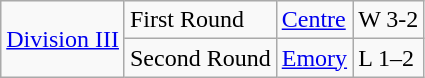<table class="wikitable">
<tr>
<td rowspan="3"><a href='#'>Division III</a></td>
<td>First Round</td>
<td><a href='#'>Centre</a></td>
<td>W 3-2</td>
</tr>
<tr>
<td>Second Round</td>
<td><a href='#'>Emory</a></td>
<td>L 1–2</td>
</tr>
</table>
